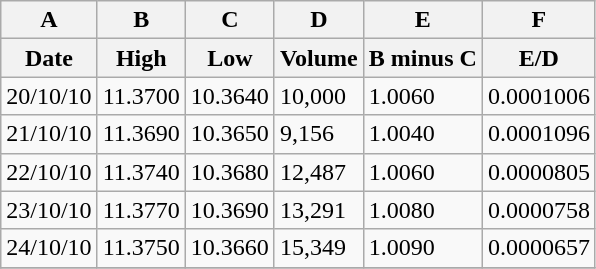<table class="wikitable">
<tr>
<th>A</th>
<th>B</th>
<th>C</th>
<th>D</th>
<th>E</th>
<th>F</th>
</tr>
<tr>
<th>Date</th>
<th>High</th>
<th>Low</th>
<th>Volume</th>
<th>B minus C</th>
<th>E/D</th>
</tr>
<tr>
<td>20/10/10</td>
<td>11.3700</td>
<td>10.3640</td>
<td>10,000</td>
<td>1.0060</td>
<td>0.0001006</td>
</tr>
<tr>
<td>21/10/10</td>
<td>11.3690</td>
<td>10.3650</td>
<td>9,156</td>
<td>1.0040</td>
<td>0.0001096</td>
</tr>
<tr>
<td>22/10/10</td>
<td>11.3740</td>
<td>10.3680</td>
<td>12,487</td>
<td>1.0060</td>
<td>0.0000805</td>
</tr>
<tr>
<td>23/10/10</td>
<td>11.3770</td>
<td>10.3690</td>
<td>13,291</td>
<td>1.0080</td>
<td>0.0000758</td>
</tr>
<tr>
<td>24/10/10</td>
<td>11.3750</td>
<td>10.3660</td>
<td>15,349</td>
<td>1.0090</td>
<td>0.0000657</td>
</tr>
<tr>
</tr>
</table>
